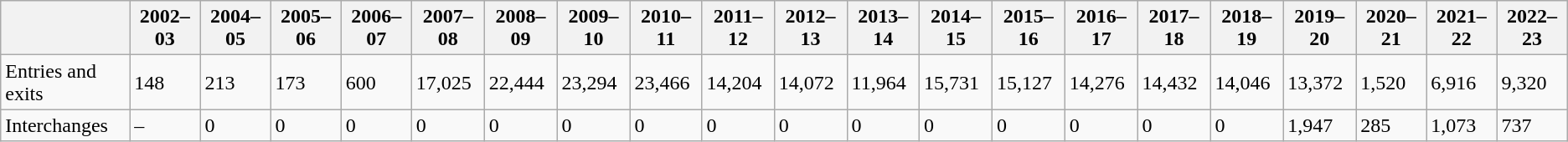<table class="wikitable">
<tr>
<th></th>
<th>2002–03</th>
<th>2004–05</th>
<th>2005–06</th>
<th>2006–07</th>
<th>2007–08</th>
<th>2008–09</th>
<th>2009–10</th>
<th>2010–11</th>
<th>2011–12</th>
<th>2012–13</th>
<th>2013–14</th>
<th>2014–15</th>
<th>2015–16</th>
<th>2016–17</th>
<th>2017–18</th>
<th>2018–19</th>
<th>2019–20</th>
<th>2020–21</th>
<th>2021–22</th>
<th>2022–23</th>
</tr>
<tr>
<td>Entries and exits</td>
<td>148</td>
<td>213</td>
<td>173</td>
<td>600</td>
<td>17,025</td>
<td>22,444</td>
<td>23,294</td>
<td>23,466</td>
<td>14,204</td>
<td>14,072</td>
<td>11,964</td>
<td>15,731</td>
<td>15,127</td>
<td>14,276</td>
<td>14,432</td>
<td>14,046</td>
<td>13,372</td>
<td>1,520</td>
<td>6,916</td>
<td>9,320</td>
</tr>
<tr>
<td>Interchanges</td>
<td>–</td>
<td>0</td>
<td>0</td>
<td>0</td>
<td>0</td>
<td>0</td>
<td>0</td>
<td>0</td>
<td>0</td>
<td>0</td>
<td>0</td>
<td>0</td>
<td>0</td>
<td>0</td>
<td>0</td>
<td>0</td>
<td>1,947</td>
<td>285</td>
<td>1,073</td>
<td>737</td>
</tr>
</table>
